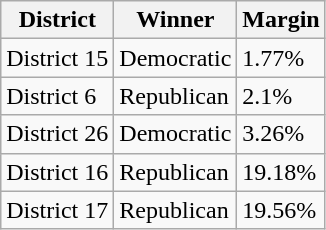<table class="wikitable sortable">
<tr>
<th>District</th>
<th>Winner</th>
<th>Margin</th>
</tr>
<tr>
<td>District 15</td>
<td data-sort-value=1 >Democratic</td>
<td>1.77%</td>
</tr>
<tr>
<td>District 6</td>
<td data-sort-value=1 >Republican</td>
<td>2.1%</td>
</tr>
<tr>
<td>District 26</td>
<td data-sort-value=1 >Democratic</td>
<td>3.26%</td>
</tr>
<tr>
<td>District 16</td>
<td data-sort-value=1 >Republican</td>
<td>19.18%</td>
</tr>
<tr>
<td>District 17</td>
<td data-sort-value=1 >Republican</td>
<td>19.56%</td>
</tr>
</table>
